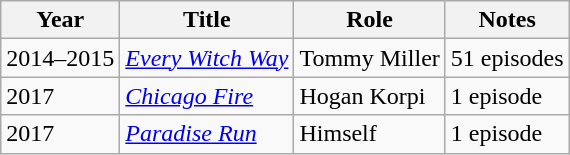<table class="wikitable">
<tr>
<th>Year</th>
<th>Title</th>
<th>Role</th>
<th>Notes</th>
</tr>
<tr>
<td>2014–2015</td>
<td><em><a href='#'>Every Witch Way</a></em></td>
<td>Tommy Miller</td>
<td>51 episodes</td>
</tr>
<tr>
<td>2017</td>
<td><em><a href='#'>Chicago Fire</a></em></td>
<td>Hogan Korpi</td>
<td>1 episode</td>
</tr>
<tr>
<td>2017</td>
<td><em><a href='#'>Paradise Run</a></em></td>
<td>Himself</td>
<td>1 episode</td>
</tr>
</table>
